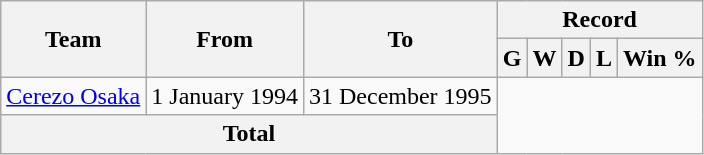<table class="wikitable" style="text-align: center">
<tr>
<th rowspan="2">Team</th>
<th rowspan="2">From</th>
<th rowspan="2">To</th>
<th colspan="5">Record</th>
</tr>
<tr>
<th>G</th>
<th>W</th>
<th>D</th>
<th>L</th>
<th>Win %</th>
</tr>
<tr>
<td align="left"><a href='#'>Cerezo Osaka</a></td>
<td align="left">1 January 1994</td>
<td align="left">31 December 1995<br></td>
</tr>
<tr>
<th colspan="3">Total<br></th>
</tr>
</table>
